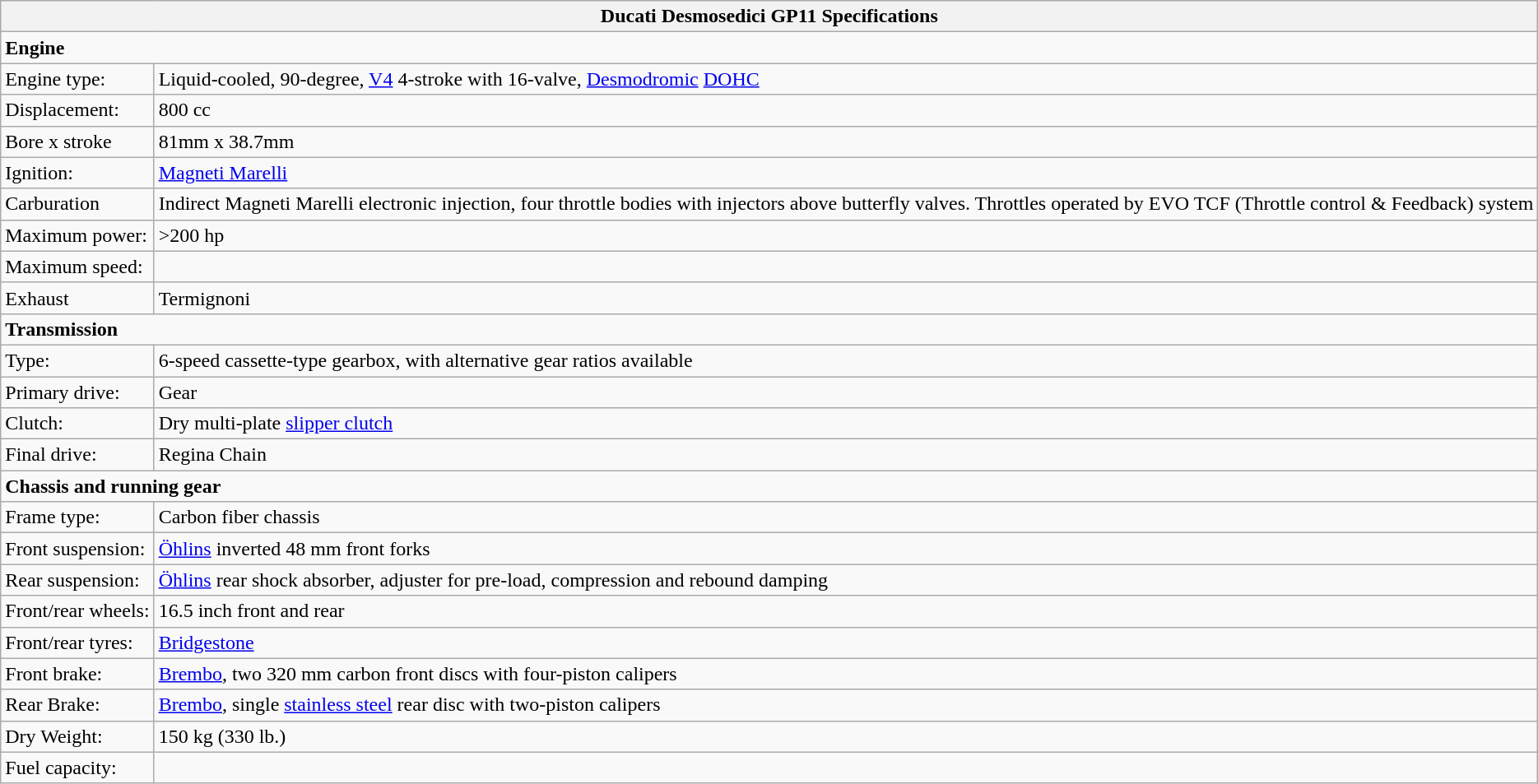<table class="wikitable">
<tr>
<th colspan=2>Ducati Desmosedici GP11 Specifications</th>
</tr>
<tr>
<td colspan=2><strong>Engine</strong></td>
</tr>
<tr>
<td>Engine type:</td>
<td>Liquid-cooled, 90-degree, <a href='#'>V4</a> 4-stroke with 16-valve, <a href='#'>Desmodromic</a> <a href='#'>DOHC</a></td>
</tr>
<tr>
<td>Displacement:</td>
<td>800 cc</td>
</tr>
<tr>
<td>Bore x stroke</td>
<td>81mm x 38.7mm</td>
</tr>
<tr>
<td>Ignition:</td>
<td><a href='#'>Magneti Marelli</a></td>
</tr>
<tr>
<td>Carburation</td>
<td>Indirect Magneti Marelli electronic injection, four throttle bodies with injectors above butterfly valves. Throttles operated by EVO TCF (Throttle control & Feedback) system</td>
</tr>
<tr>
<td>Maximum power:</td>
<td>>200 hp</td>
</tr>
<tr>
<td>Maximum speed:</td>
<td></td>
</tr>
<tr>
<td>Exhaust</td>
<td>Termignoni</td>
</tr>
<tr>
<td colspan=2><strong>Transmission</strong></td>
</tr>
<tr>
<td>Type:</td>
<td>6-speed cassette-type gearbox, with alternative gear ratios available</td>
</tr>
<tr>
<td>Primary drive:</td>
<td>Gear</td>
</tr>
<tr>
<td>Clutch:</td>
<td>Dry multi-plate <a href='#'>slipper clutch</a></td>
</tr>
<tr>
<td>Final drive:</td>
<td>Regina Chain</td>
</tr>
<tr>
<td colspan=2><strong>Chassis and running gear</strong></td>
</tr>
<tr>
<td>Frame type:</td>
<td>Carbon fiber chassis</td>
</tr>
<tr>
<td>Front suspension:</td>
<td><a href='#'>Öhlins</a> inverted 48 mm front forks</td>
</tr>
<tr>
<td>Rear suspension:</td>
<td><a href='#'>Öhlins</a> rear shock absorber, adjuster for pre-load, compression and rebound damping</td>
</tr>
<tr>
<td>Front/rear wheels:</td>
<td>16.5 inch front and rear</td>
</tr>
<tr>
<td>Front/rear tyres:</td>
<td><a href='#'>Bridgestone</a></td>
</tr>
<tr>
<td>Front brake:</td>
<td><a href='#'>Brembo</a>, two 320 mm carbon front discs with four-piston calipers</td>
</tr>
<tr>
<td>Rear Brake:</td>
<td><a href='#'>Brembo</a>, single <a href='#'>stainless steel</a> rear disc with two-piston calipers</td>
</tr>
<tr>
<td>Dry Weight:</td>
<td>150 kg (330 lb.)</td>
</tr>
<tr>
<td>Fuel capacity:</td>
<td></td>
</tr>
</table>
